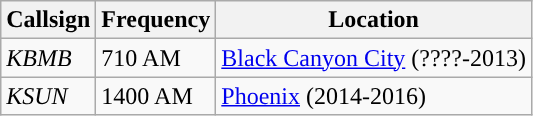<table class="wikitable">
<tr>
<th>Callsign</th>
<th>Frequency</th>
<th>Location</th>
</tr>
<tr>
<td><em>KBMB</em></td>
<td>710 AM</td>
<td><a href='#'>Black Canyon City</a> (????-2013)</td>
</tr>
<tr>
<td><em>KSUN</em></td>
<td>1400 AM</td>
<td><a href='#'>Phoenix</a> (2014-2016)</td>
</tr>
</table>
